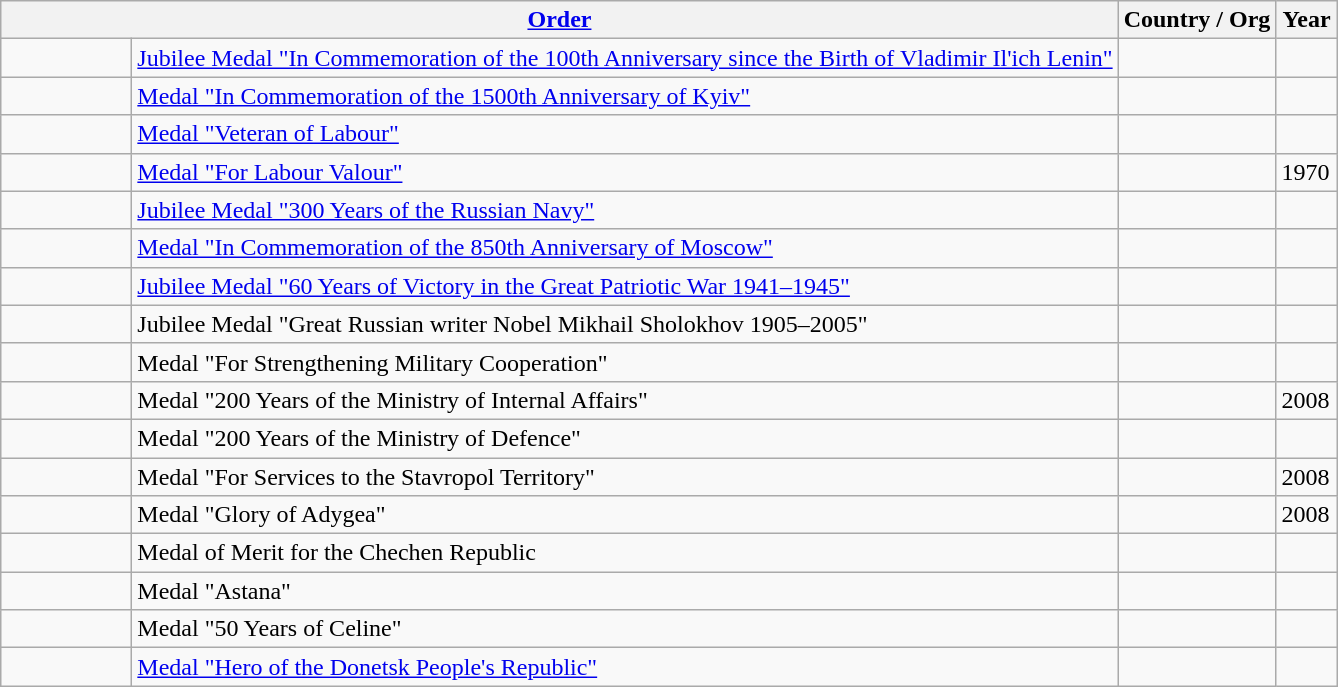<table class="wikitable sortable" style="text-align:left;">
<tr>
<th colspan=2><a href='#'>Order</a></th>
<th>Country / Org</th>
<th style="width:2.1em;">Year</th>
</tr>
<tr>
<td style="width:80px;"></td>
<td><a href='#'>Jubilee Medal "In Commemoration of the 100th Anniversary since the Birth of Vladimir Il'ich Lenin"</a></td>
<td></td>
<td></td>
</tr>
<tr>
<td></td>
<td><a href='#'>Medal "In Commemoration of the 1500th Anniversary of Kyiv"</a></td>
<td></td>
<td></td>
</tr>
<tr>
<td></td>
<td><a href='#'>Medal "Veteran of Labour"</a></td>
<td></td>
<td></td>
</tr>
<tr>
<td></td>
<td><a href='#'>Medal "For Labour Valour"</a></td>
<td></td>
<td>1970</td>
</tr>
<tr>
<td></td>
<td><a href='#'>Jubilee Medal "300 Years of the Russian Navy"</a></td>
<td></td>
<td></td>
</tr>
<tr>
<td></td>
<td><a href='#'>Medal "In Commemoration of the 850th Anniversary of Moscow"</a></td>
<td></td>
<td></td>
</tr>
<tr>
<td></td>
<td><a href='#'>Jubilee Medal "60 Years of Victory in the Great Patriotic War 1941–1945"</a></td>
<td></td>
<td></td>
</tr>
<tr>
<td></td>
<td>Jubilee Medal "Great Russian writer Nobel Mikhail Sholokhov 1905–2005"</td>
<td></td>
<td></td>
</tr>
<tr>
<td></td>
<td>Medal "For Strengthening Military Cooperation"</td>
<td></td>
<td></td>
</tr>
<tr>
<td></td>
<td>Medal "200 Years of the Ministry of Internal Affairs"</td>
<td></td>
<td>2008</td>
</tr>
<tr>
<td></td>
<td>Medal "200 Years of the Ministry of Defence"</td>
<td></td>
<td></td>
</tr>
<tr>
<td></td>
<td>Medal "For Services to the Stavropol Territory"</td>
<td></td>
<td>2008</td>
</tr>
<tr>
<td></td>
<td>Medal "Glory of Adygea"</td>
<td></td>
<td>2008</td>
</tr>
<tr>
<td></td>
<td>Medal of Merit for the Chechen Republic</td>
<td></td>
<td></td>
</tr>
<tr>
<td></td>
<td>Medal "Astana"</td>
<td></td>
<td></td>
</tr>
<tr>
<td></td>
<td>Medal "50 Years of Celine"</td>
<td></td>
<td></td>
</tr>
<tr>
<td></td>
<td><a href='#'>Medal "Hero of the Donetsk People's Republic"</a></td>
<td></td>
<td></td>
</tr>
</table>
